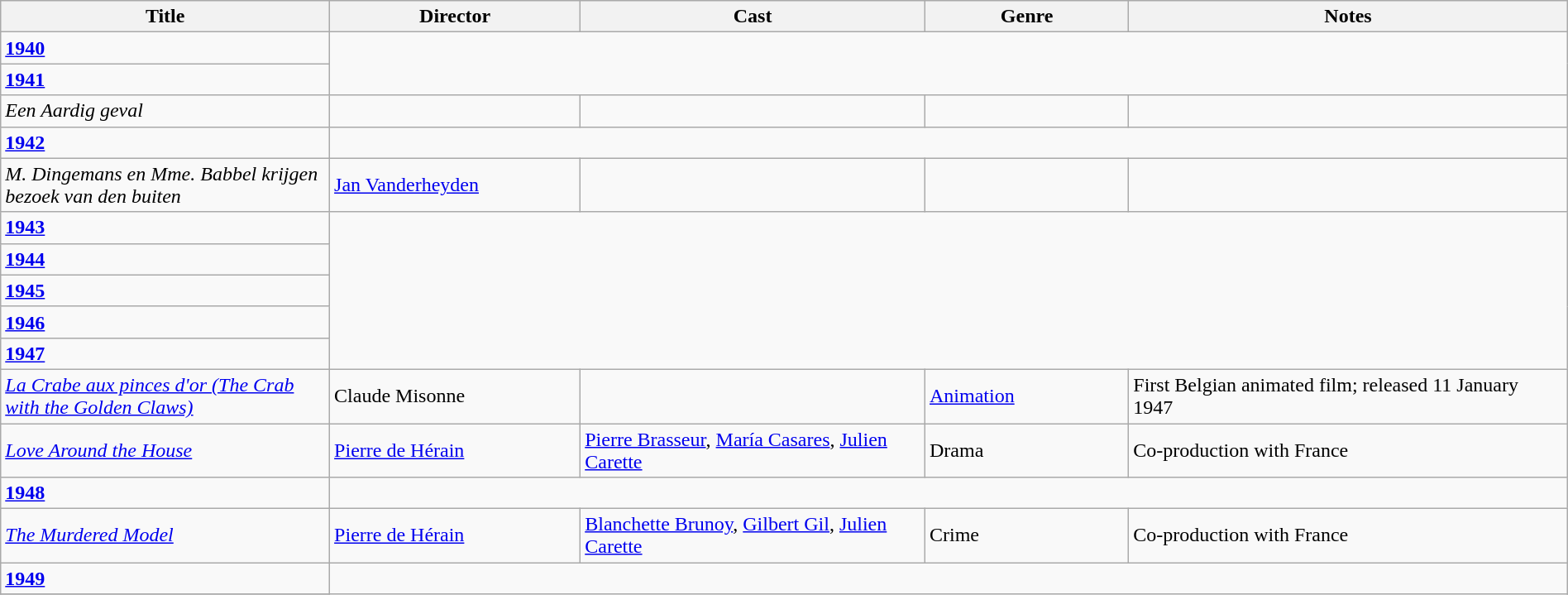<table class="wikitable" width= "100%">
<tr>
<th width=21%>Title</th>
<th width=16%>Director</th>
<th width=22%>Cast</th>
<th width=13%>Genre</th>
<th width=28%>Notes</th>
</tr>
<tr>
<td><strong><a href='#'>1940</a></strong></td>
</tr>
<tr>
<td><strong><a href='#'>1941</a></strong></td>
</tr>
<tr>
<td><em>Een Aardig geval</em></td>
<td></td>
<td></td>
<td></td>
<td></td>
</tr>
<tr>
<td><strong><a href='#'>1942</a></strong></td>
</tr>
<tr>
<td><em>M. Dingemans en Mme. Babbel krijgen bezoek van den buiten</em></td>
<td><a href='#'>Jan Vanderheyden</a></td>
<td></td>
<td></td>
<td></td>
</tr>
<tr>
<td><strong><a href='#'>1943</a></strong></td>
</tr>
<tr>
<td><strong><a href='#'>1944</a></strong></td>
</tr>
<tr>
<td><strong><a href='#'>1945</a></strong></td>
</tr>
<tr>
<td><strong><a href='#'>1946</a></strong></td>
</tr>
<tr>
<td><strong><a href='#'>1947</a></strong></td>
</tr>
<tr>
<td><em><a href='#'>La Crabe aux pinces d'or (The Crab with the Golden Claws)</a></em></td>
<td>Claude Misonne</td>
<td></td>
<td><a href='#'>Animation</a></td>
<td>First Belgian animated film; released 11 January 1947</td>
</tr>
<tr>
<td><em><a href='#'>Love Around the House</a></em></td>
<td><a href='#'>Pierre de Hérain</a></td>
<td><a href='#'>Pierre Brasseur</a>, <a href='#'>María Casares</a>, <a href='#'>Julien Carette</a></td>
<td>Drama</td>
<td>Co-production with France</td>
</tr>
<tr>
<td><strong><a href='#'>1948</a></strong></td>
</tr>
<tr>
<td><em><a href='#'>The Murdered Model</a></em></td>
<td><a href='#'>Pierre de Hérain</a></td>
<td><a href='#'>Blanchette Brunoy</a>, <a href='#'>Gilbert Gil</a>, <a href='#'>Julien Carette</a></td>
<td>Crime</td>
<td>Co-production with France</td>
</tr>
<tr>
<td><strong><a href='#'>1949</a></strong></td>
</tr>
<tr>
</tr>
</table>
